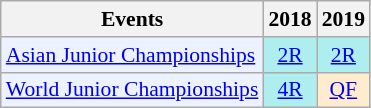<table style='font-size: 90%; text-align:center;' class='wikitable'>
<tr>
<th>Events</th>
<th>2018</th>
<th>2019</th>
</tr>
<tr>
<td bgcolor="#ECF2FF"; align="left"><a href='#'>Asian Junior Championships</a></td>
<td bgcolor=AFEEEE><a href='#'>2R</a></td>
<td bgcolor=AFEEEE><a href='#'>2R</a></td>
</tr>
<tr>
<td bgcolor="#ECF2FF"; align="left"><a href='#'>World Junior Championships</a></td>
<td bgcolor=AFEEEE><a href='#'>4R</a></td>
<td bgcolor=FFEBCD><a href='#'>QF</a></td>
</tr>
</table>
